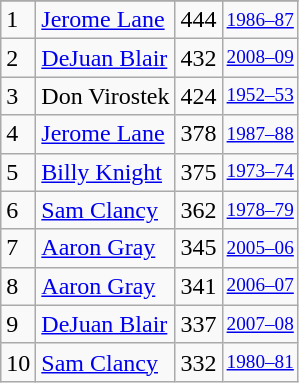<table class="wikitable">
<tr>
</tr>
<tr>
<td>1</td>
<td><a href='#'>Jerome Lane</a></td>
<td>444</td>
<td style="font-size:80%;"><a href='#'>1986–87</a></td>
</tr>
<tr>
<td>2</td>
<td><a href='#'>DeJuan Blair</a></td>
<td>432</td>
<td style="font-size:80%;"><a href='#'>2008–09</a></td>
</tr>
<tr>
<td>3</td>
<td>Don Virostek</td>
<td>424</td>
<td style="font-size:80%;"><a href='#'>1952–53</a></td>
</tr>
<tr>
<td>4</td>
<td><a href='#'>Jerome Lane</a></td>
<td>378</td>
<td style="font-size:80%;"><a href='#'>1987–88</a></td>
</tr>
<tr>
<td>5</td>
<td><a href='#'>Billy Knight</a></td>
<td>375</td>
<td style="font-size:80%;"><a href='#'>1973–74</a></td>
</tr>
<tr>
<td>6</td>
<td><a href='#'>Sam Clancy</a></td>
<td>362</td>
<td style="font-size:80%;"><a href='#'>1978–79</a></td>
</tr>
<tr>
<td>7</td>
<td><a href='#'>Aaron Gray</a></td>
<td>345</td>
<td style="font-size:80%;"><a href='#'>2005–06</a></td>
</tr>
<tr>
<td>8</td>
<td><a href='#'>Aaron Gray</a></td>
<td>341</td>
<td style="font-size:80%;"><a href='#'>2006–07</a></td>
</tr>
<tr>
<td>9</td>
<td><a href='#'>DeJuan Blair</a></td>
<td>337</td>
<td style="font-size:80%;"><a href='#'>2007–08</a></td>
</tr>
<tr>
<td>10</td>
<td><a href='#'>Sam Clancy</a></td>
<td>332</td>
<td style="font-size:80%;"><a href='#'>1980–81</a></td>
</tr>
</table>
